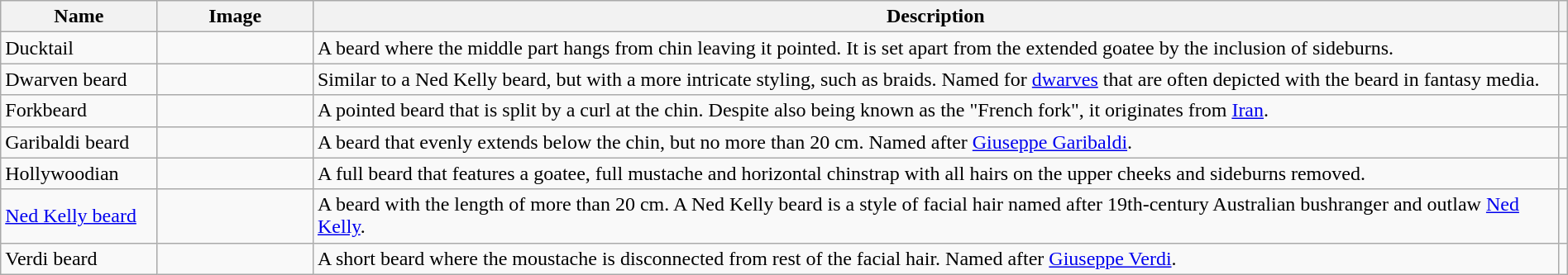<table class="wikitable sortable" style="width:100%;">
<tr>
<th style="width:10%;">Name</th>
<th style="width:10%;">Image</th>
<th style="width:80%;">Description</th>
<th style="width:80%;"></th>
</tr>
<tr>
<td> Ducktail</td>
<td align="center"></td>
<td align="left">A beard where the middle part hangs from chin leaving it pointed. It is set apart from the extended goatee by the inclusion of sideburns.</td>
<td></td>
</tr>
<tr>
<td>Dwarven beard</td>
<td></td>
<td>Similar to a Ned Kelly beard, but with a more intricate styling, such as braids. Named for <a href='#'>dwarves</a> that are often depicted with the beard in fantasy media.</td>
<td></td>
</tr>
<tr>
<td> Forkbeard</td>
<td align="center"></td>
<td align="left">A pointed beard that is split by a curl at the chin. Despite also being known as the "French fork", it originates from <a href='#'>Iran</a>.</td>
<td></td>
</tr>
<tr>
<td> Garibaldi beard</td>
<td align="center"></td>
<td align="left">A beard that evenly extends below the chin, but no more than 20 cm. Named after <a href='#'>Giuseppe Garibaldi</a>.</td>
<td></td>
</tr>
<tr>
<td> Hollywoodian</td>
<td align="center"></td>
<td align="left">A full beard that features a goatee, full mustache and horizontal chinstrap with all hairs on the upper cheeks and sideburns removed.</td>
<td></td>
</tr>
<tr>
<td> <a href='#'>Ned Kelly beard</a></td>
<td align="center"></td>
<td align="left">A beard with the length of more than 20 cm. A Ned Kelly beard is a style of facial hair named after 19th-century Australian bushranger and outlaw <a href='#'>Ned Kelly</a>.</td>
<td></td>
</tr>
<tr>
<td> Verdi beard</td>
<td align="center"></td>
<td align=left>A short beard where the moustache is disconnected from rest of the facial hair. Named after <a href='#'>Giuseppe Verdi</a>.</td>
<td></td>
</tr>
</table>
